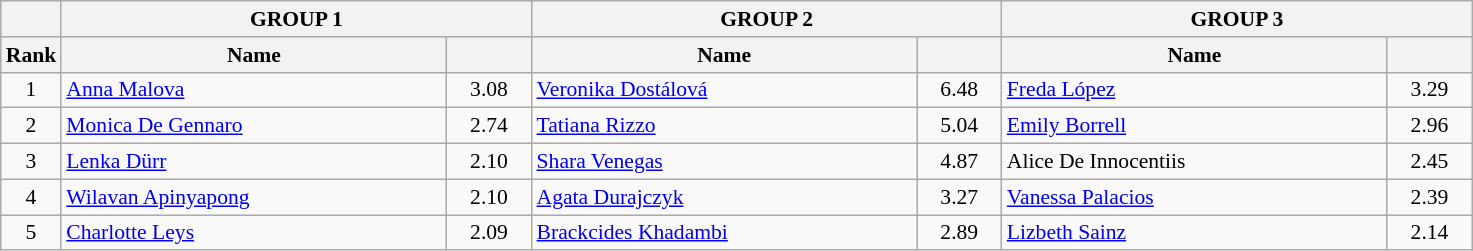<table class="wikitable" style="font-size:90%">
<tr>
<th></th>
<th colspan="2">GROUP 1</th>
<th colspan="2">GROUP 2</th>
<th colspan="2">GROUP 3</th>
</tr>
<tr>
<th width=30>Rank</th>
<th width=250>Name</th>
<th width=50></th>
<th width=250>Name</th>
<th width=50></th>
<th width=250>Name</th>
<th width=50></th>
</tr>
<tr>
<td align=center>1</td>
<td> <a href='#'>Anna Malova</a></td>
<td align=center>3.08</td>
<td> <a href='#'>Veronika Dostálová</a></td>
<td align=center>6.48</td>
<td> <a href='#'>Freda López</a></td>
<td align=center>3.29</td>
</tr>
<tr>
<td align=center>2</td>
<td> <a href='#'>Monica De Gennaro</a></td>
<td align=center>2.74</td>
<td> <a href='#'>Tatiana Rizzo</a></td>
<td align=center>5.04</td>
<td> <a href='#'>Emily Borrell</a></td>
<td align=center>2.96</td>
</tr>
<tr>
<td align=center>3</td>
<td> <a href='#'>Lenka Dürr</a></td>
<td align=center>2.10</td>
<td> <a href='#'>Shara Venegas</a></td>
<td align=center>4.87</td>
<td> Alice De Innocentiis</td>
<td align=center>2.45</td>
</tr>
<tr>
<td align=center>4</td>
<td> <a href='#'>Wilavan Apinyapong</a></td>
<td align=center>2.10</td>
<td> <a href='#'>Agata Durajczyk</a></td>
<td align=center>3.27</td>
<td> <a href='#'>Vanessa Palacios</a></td>
<td align=center>2.39</td>
</tr>
<tr>
<td align=center>5</td>
<td> <a href='#'>Charlotte Leys</a></td>
<td align=center>2.09</td>
<td> <a href='#'>Brackcides Khadambi</a></td>
<td align=center>2.89</td>
<td> <a href='#'>Lizbeth Sainz</a></td>
<td align=center>2.14</td>
</tr>
</table>
